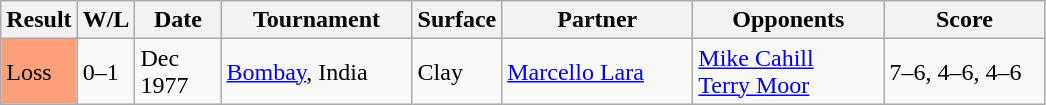<table class="sortable wikitable">
<tr>
<th style="width:40px">Result</th>
<th style="width:30px" class="unsortable">W/L</th>
<th style="width:50px">Date</th>
<th style="width:120px">Tournament</th>
<th style="width:50px">Surface</th>
<th style="width:120px">Partner</th>
<th style="width:120px">Opponents</th>
<th style="width:100px" class="unsortable">Score</th>
</tr>
<tr>
<td style="background:#ffa07a;">Loss</td>
<td>0–1</td>
<td>Dec 1977</td>
<td><a href='#'>Bombay</a>, India</td>
<td>Clay</td>
<td> <a href='#'>Marcello Lara</a></td>
<td> <a href='#'>Mike Cahill</a><br> <a href='#'>Terry Moor</a></td>
<td>7–6, 4–6, 4–6</td>
</tr>
</table>
